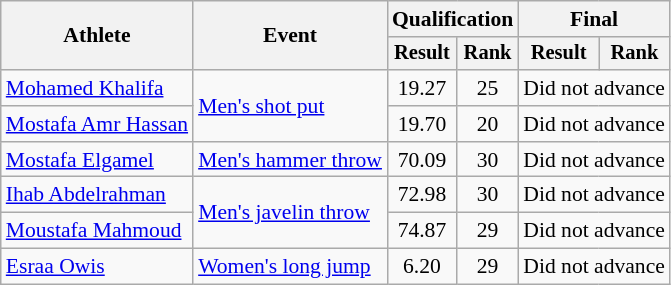<table class=wikitable style="font-size:90%">
<tr>
<th rowspan="2">Athlete</th>
<th rowspan="2">Event</th>
<th colspan="2">Qualification</th>
<th colspan="2">Final</th>
</tr>
<tr style="font-size:95%">
<th>Result</th>
<th>Rank</th>
<th>Result</th>
<th>Rank</th>
</tr>
<tr align=center>
<td align=left><a href='#'>Mohamed Khalifa</a></td>
<td align=left rowspan=2><a href='#'>Men's shot put</a></td>
<td>19.27</td>
<td>25</td>
<td colspan="2">Did not advance</td>
</tr>
<tr align=center>
<td align=left><a href='#'>Mostafa Amr Hassan</a></td>
<td>19.70</td>
<td>20</td>
<td colspan="2">Did not advance</td>
</tr>
<tr align=center>
<td align=left><a href='#'>Mostafa Elgamel</a></td>
<td align=left><a href='#'>Men's hammer throw</a></td>
<td>70.09</td>
<td>30</td>
<td colspan="2">Did not advance</td>
</tr>
<tr align=center>
<td align=left><a href='#'>Ihab Abdelrahman</a></td>
<td align=left rowspan=2><a href='#'>Men's javelin throw</a></td>
<td>72.98</td>
<td>30</td>
<td colspan="2">Did not advance</td>
</tr>
<tr align=center>
<td align=left><a href='#'>Moustafa Mahmoud</a></td>
<td>74.87</td>
<td>29</td>
<td colspan="2">Did not advance</td>
</tr>
<tr align=center>
<td align=left><a href='#'>Esraa Owis</a></td>
<td align=left><a href='#'>Women's long jump</a></td>
<td>6.20</td>
<td>29</td>
<td colspan="2">Did not advance</td>
</tr>
</table>
